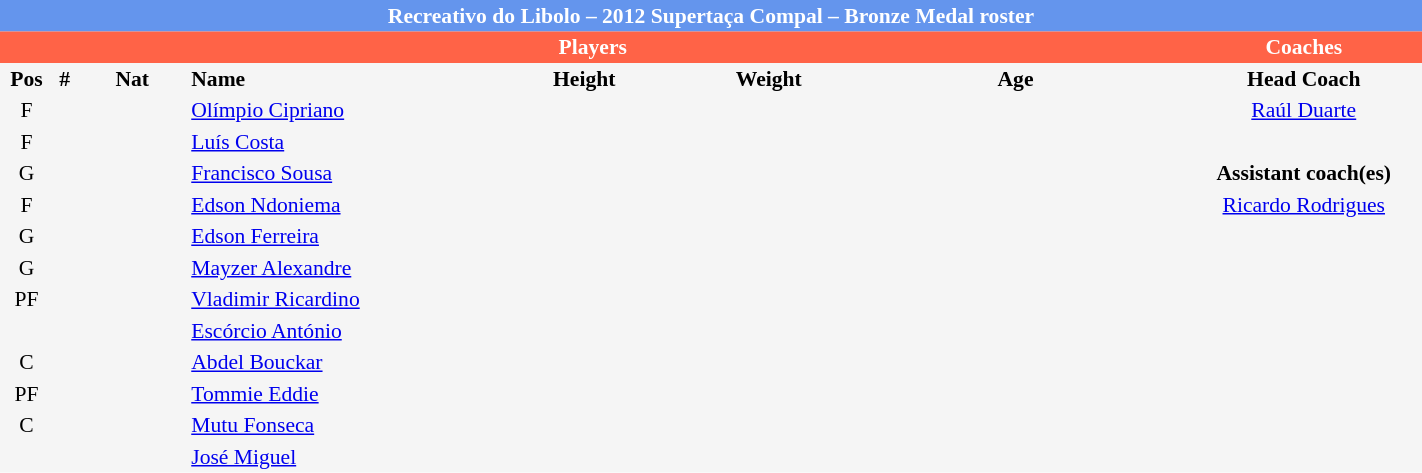<table border=0 cellpadding=2 cellspacing=0  |- bgcolor=#f5f5f5 style="text-align:center; font-size:90%;" width=75%>
<tr>
<td colspan="8" style="background: #6495ed; color: white"><strong>Recreativo do Libolo – 2012 Supertaça Compal – Bronze Medal roster</strong></td>
</tr>
<tr>
<td colspan="7" style="background: #ff6347; color: white"><strong>Players</strong></td>
<td style="background: #ff6347; color: white"><strong>Coaches</strong></td>
</tr>
<tr style="background=#f5f5f5; color: black">
<th width=5px>Pos</th>
<th width=5px>#</th>
<th width=50px>Nat</th>
<th width=135px align=left>Name</th>
<th width=100px>Height</th>
<th width=70px>Weight</th>
<th width=160px>Age</th>
<th width=110px>Head Coach</th>
</tr>
<tr>
<td>F</td>
<td></td>
<td></td>
<td align=left><a href='#'>Olímpio Cipriano</a></td>
<td><span></span></td>
<td><span></span></td>
<td><span></span></td>
<td> <a href='#'>Raúl Duarte</a></td>
</tr>
<tr>
<td>F</td>
<td></td>
<td></td>
<td align=left><a href='#'>Luís Costa</a></td>
<td><span></span></td>
<td><span></span></td>
<td><span></span></td>
</tr>
<tr>
<td>G</td>
<td></td>
<td></td>
<td align=left><a href='#'>Francisco Sousa</a></td>
<td><span></span></td>
<td></td>
<td><span></span></td>
<td><strong>Assistant coach(es)</strong></td>
</tr>
<tr>
<td>F</td>
<td></td>
<td></td>
<td align=left><a href='#'>Edson Ndoniema</a></td>
<td><span></span></td>
<td></td>
<td><span></span></td>
<td> <a href='#'>Ricardo Rodrigues</a></td>
</tr>
<tr>
<td>G</td>
<td></td>
<td></td>
<td align=left><a href='#'>Edson Ferreira</a></td>
<td><span></span></td>
<td></td>
<td><span></span></td>
</tr>
<tr>
<td>G</td>
<td></td>
<td></td>
<td align=left><a href='#'>Mayzer Alexandre</a></td>
<td><span></span></td>
<td></td>
<td><span></span></td>
</tr>
<tr>
<td>PF</td>
<td></td>
<td></td>
<td align=left><a href='#'>Vladimir Ricardino</a></td>
<td><span></span></td>
<td><span></span></td>
<td><span></span></td>
</tr>
<tr>
<td></td>
<td></td>
<td></td>
<td align=left><a href='#'>Escórcio António</a></td>
<td></td>
<td></td>
<td></td>
</tr>
<tr>
<td>C</td>
<td></td>
<td></td>
<td align=left><a href='#'>Abdel Bouckar</a></td>
<td><span></span></td>
<td><span></span></td>
<td><span></span></td>
</tr>
<tr>
<td>PF</td>
<td></td>
<td></td>
<td align=left><a href='#'>Tommie Eddie</a></td>
<td><span></span></td>
<td></td>
<td><span></span></td>
</tr>
<tr>
<td>C</td>
<td></td>
<td></td>
<td align=left><a href='#'>Mutu Fonseca</a></td>
<td><span></span></td>
<td></td>
<td><span></span></td>
</tr>
<tr>
<td></td>
<td></td>
<td></td>
<td align=left><a href='#'>José Miguel</a></td>
<td></td>
<td></td>
<td><span></span></td>
</tr>
</table>
